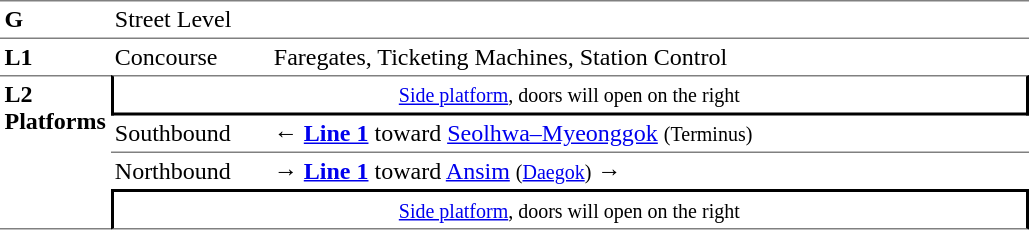<table table border=0 cellspacing=0 cellpadding=3>
<tr>
<td style="border-top:solid 1px gray;border-bottom:solid 1px gray;" width=50 valign=top><strong>G</strong></td>
<td style="border-top:solid 1px gray;border-bottom:solid 1px gray;" width=100 valign=top>Street Level</td>
<td style="border-top:solid 1px gray;border-bottom:solid 1px gray;" width=400 valign=top></td>
</tr>
<tr>
<td style="border-bottom:solid 0 gray;" width=50 valign=top><strong>L1</strong></td>
<td style="border-bottom:solid 0 gray;" width=100 valign=top>Concourse</td>
<td style="border-bottom:solid 0 gray;" width=500 valign=top>Faregates, Ticketing Machines, Station Control</td>
</tr>
<tr>
<td style="border-top:solid 1px gray;border-bottom:solid 1px gray;" rowspan=4 valign=top><strong>L2<br>Platforms</strong></td>
<td style="border-top:solid 1px gray;border-right:solid 2px black;border-left:solid 2px black;border-bottom:solid 2px black;text-align:center;" colspan=2><small><a href='#'>Side platform</a>, doors will open on the right</small></td>
</tr>
<tr>
<td style="border-bottom:solid 1px gray;">Southbound</td>
<td style="border-bottom:solid 1px gray;">← <a href='#'><span><span><strong>Line 1</strong></span></span></a> toward <a href='#'>Seolhwa–Myeonggok</a> <small>(Terminus)</small></td>
</tr>
<tr>
<td>Northbound</td>
<td><span>→</span> <a href='#'><span><span><strong>Line 1</strong></span></span></a> toward <a href='#'>Ansim</a> <small>(<a href='#'>Daegok</a>)</small> →</td>
</tr>
<tr>
<td style="border-top:solid 2px black;border-right:solid 2px black;border-left:solid 2px black;border-bottom:solid 1px gray;text-align:center;" colspan=2><small><a href='#'>Side platform</a>, doors will open on the right</small></td>
</tr>
</table>
